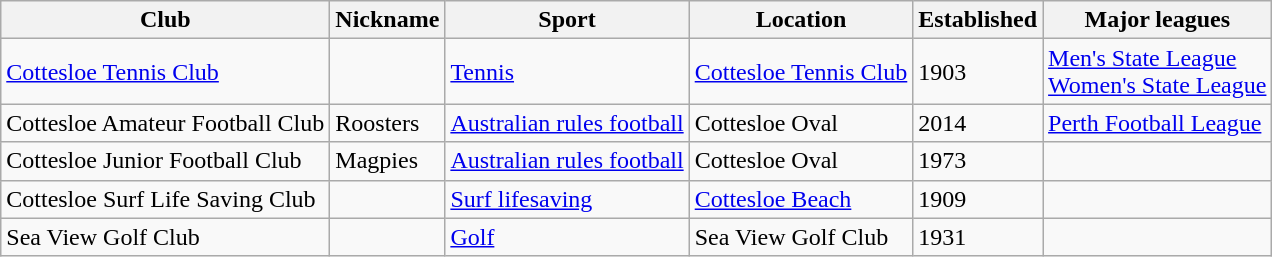<table class="wikitable sortable">
<tr>
<th>Club</th>
<th>Nickname</th>
<th>Sport</th>
<th>Location</th>
<th>Established</th>
<th>Major leagues</th>
</tr>
<tr>
<td><a href='#'>Cottesloe Tennis Club</a></td>
<td></td>
<td><a href='#'>Tennis</a></td>
<td><a href='#'>Cottesloe Tennis Club</a></td>
<td>1903</td>
<td><a href='#'>Men's State League</a><br><a href='#'>Women's State League</a></td>
</tr>
<tr>
<td>Cottesloe Amateur Football Club</td>
<td>Roosters</td>
<td><a href='#'>Australian rules football</a></td>
<td>Cottesloe Oval</td>
<td>2014</td>
<td><a href='#'>Perth Football League</a></td>
</tr>
<tr>
<td>Cottesloe Junior Football Club</td>
<td>Magpies</td>
<td><a href='#'>Australian rules football</a></td>
<td>Cottesloe Oval</td>
<td>1973</td>
<td></td>
</tr>
<tr>
<td>Cottesloe Surf Life Saving Club</td>
<td></td>
<td><a href='#'>Surf lifesaving</a></td>
<td><a href='#'>Cottesloe Beach</a></td>
<td>1909</td>
<td></td>
</tr>
<tr>
<td>Sea View Golf Club</td>
<td></td>
<td><a href='#'>Golf</a></td>
<td>Sea View Golf Club</td>
<td>1931</td>
<td></td>
</tr>
</table>
